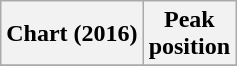<table class="wikitable sortable plainrowheaders" style="text-align:center">
<tr>
<th scope="col">Chart (2016)</th>
<th scope="col">Peak<br>position</th>
</tr>
<tr>
</tr>
</table>
